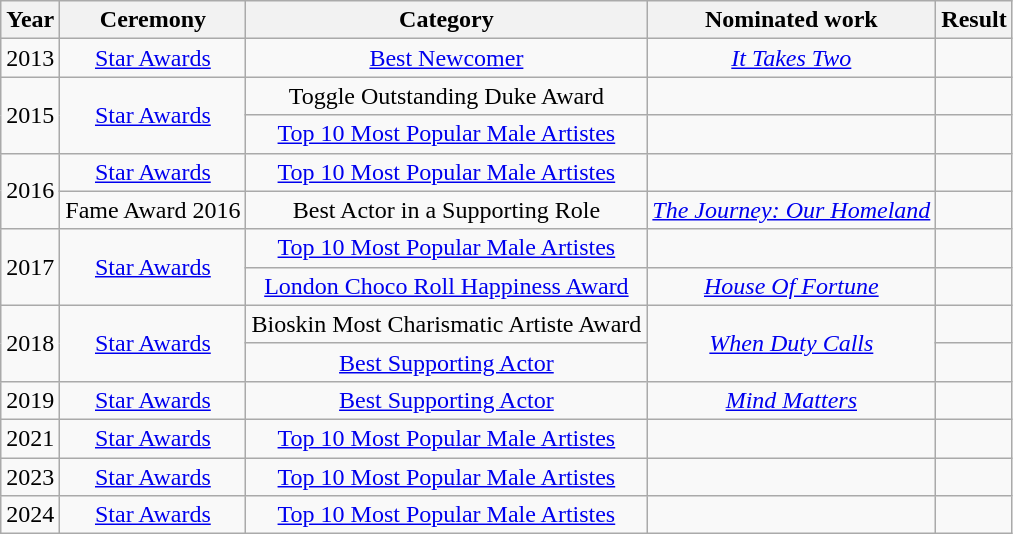<table class="wikitable sortable" style="text-align: center;">
<tr>
<th>Year</th>
<th>Ceremony</th>
<th>Category</th>
<th>Nominated work</th>
<th>Result</th>
</tr>
<tr>
<td>2013</td>
<td><a href='#'>Star Awards</a></td>
<td><a href='#'>Best Newcomer</a></td>
<td><em><a href='#'>It Takes Two</a></em> </td>
<td></td>
</tr>
<tr>
<td rowspan="2">2015</td>
<td rowspan="2"><a href='#'>Star Awards</a></td>
<td>Toggle Outstanding Duke Award</td>
<td></td>
<td></td>
</tr>
<tr>
<td><a href='#'>Top 10 Most Popular Male Artistes</a></td>
<td></td>
<td></td>
</tr>
<tr>
<td rowspan="2">2016</td>
<td><a href='#'>Star Awards</a></td>
<td><a href='#'>Top 10 Most Popular Male Artistes</a></td>
<td></td>
<td></td>
</tr>
<tr>
<td>Fame Award 2016</td>
<td>Best Actor in a Supporting Role</td>
<td><em><a href='#'>The Journey: Our Homeland</a></em> </td>
<td></td>
</tr>
<tr>
<td rowspan="2">2017</td>
<td rowspan="2"><a href='#'>Star Awards</a></td>
<td><a href='#'>Top 10 Most Popular Male Artistes</a></td>
<td></td>
<td></td>
</tr>
<tr>
<td><a href='#'>London Choco Roll Happiness Award</a></td>
<td><em><a href='#'>House Of Fortune</a></em> </td>
<td></td>
</tr>
<tr>
<td rowspan="2">2018</td>
<td rowspan="2"><a href='#'>Star Awards</a></td>
<td>Bioskin Most Charismatic Artiste Award</td>
<td rowspan="2"><em><a href='#'>When Duty Calls</a></em> </td>
<td></td>
</tr>
<tr>
<td><a href='#'>Best Supporting Actor</a></td>
<td></td>
</tr>
<tr>
<td>2019</td>
<td><a href='#'>Star Awards</a></td>
<td><a href='#'>Best Supporting Actor</a></td>
<td><em><a href='#'>Mind Matters</a></em> </td>
<td></td>
</tr>
<tr>
<td>2021</td>
<td><a href='#'>Star Awards</a></td>
<td><a href='#'>Top 10 Most Popular Male Artistes</a></td>
<td></td>
<td></td>
</tr>
<tr>
<td>2023</td>
<td><a href='#'>Star Awards</a></td>
<td><a href='#'>Top 10 Most Popular Male Artistes</a></td>
<td></td>
<td></td>
</tr>
<tr>
<td>2024</td>
<td><a href='#'>Star Awards</a></td>
<td><a href='#'>Top 10 Most Popular Male Artistes</a></td>
<td></td>
<td></td>
</tr>
</table>
